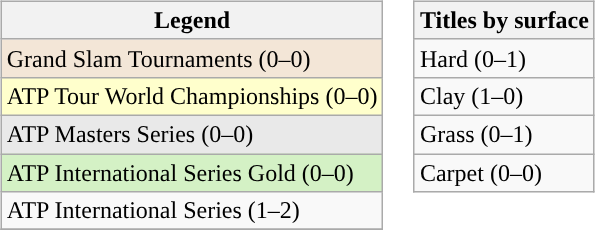<table>
<tr valign=top>
<td><br><table class="wikitable sortable mw-collapsible mw-collapsed">
<tr>
<th>Legend</th>
</tr>
<tr style="background:#f3e6d7;">
<td>Grand Slam Tournaments (0–0)</td>
</tr>
<tr style="background:#ffc;">
<td>ATP Tour World Championships (0–0)</td>
</tr>
<tr style="background:#e9e9e9;">
<td>ATP Masters Series (0–0)</td>
</tr>
<tr style="background:#d4f1c5;">
<td>ATP International Series Gold (0–0)</td>
</tr>
<tr>
<td>ATP International Series (1–2)</td>
</tr>
<tr>
</tr>
</table>
</td>
<td><br><table class="wikitable sortable mw-collapsible mw-collapsed" ">
<tr>
<th>Titles by surface</th>
</tr>
<tr>
<td>Hard (0–1)</td>
</tr>
<tr>
<td>Clay (1–0)</td>
</tr>
<tr>
<td>Grass (0–1)</td>
</tr>
<tr>
<td>Carpet (0–0)</td>
</tr>
</table>
</td>
</tr>
</table>
